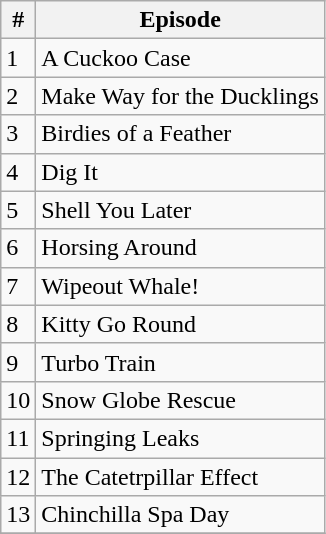<table class="wikitable sortable">
<tr>
<th>#</th>
<th>Episode</th>
</tr>
<tr>
<td>1</td>
<td>A Cuckoo Case</td>
</tr>
<tr>
<td>2</td>
<td>Make Way for the Ducklings</td>
</tr>
<tr>
<td>3</td>
<td>Birdies of a Feather</td>
</tr>
<tr>
<td>4</td>
<td>Dig It</td>
</tr>
<tr>
<td>5</td>
<td>Shell You Later</td>
</tr>
<tr>
<td>6</td>
<td>Horsing Around</td>
</tr>
<tr>
<td>7</td>
<td>Wipeout Whale!</td>
</tr>
<tr>
<td>8</td>
<td>Kitty Go Round</td>
</tr>
<tr>
<td>9</td>
<td>Turbo Train</td>
</tr>
<tr>
<td>10</td>
<td>Snow Globe Rescue</td>
</tr>
<tr>
<td>11</td>
<td>Springing Leaks</td>
</tr>
<tr>
<td>12</td>
<td>The Catetrpillar Effect</td>
</tr>
<tr>
<td>13</td>
<td>Chinchilla Spa Day</td>
</tr>
<tr>
</tr>
</table>
